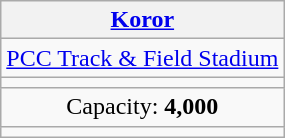<table class=wikitable style="text-align:center;">
<tr>
<th><a href='#'>Koror</a></th>
</tr>
<tr>
<td><a href='#'>PCC Track & Field Stadium</a></td>
</tr>
<tr>
<td><small></small></td>
</tr>
<tr>
<td>Capacity: <strong>4,000</strong></td>
</tr>
<tr>
<td colspan=2></td>
</tr>
</table>
